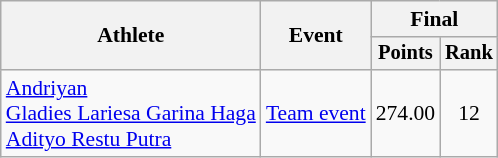<table class="wikitable" style="text-align:center; font-size:90%; ">
<tr>
<th rowspan=2>Athlete</th>
<th rowspan=2>Event</th>
<th colspan=2>Final</th>
</tr>
<tr style="font-size:95%">
<th>Points</th>
<th>Rank</th>
</tr>
<tr>
<td align=left><a href='#'>Andriyan</a> <br> <a href='#'>Gladies Lariesa Garina Haga</a> <br> <a href='#'>Adityo Restu Putra</a></td>
<td align=left><a href='#'>Team event</a></td>
<td>274.00</td>
<td>12</td>
</tr>
</table>
